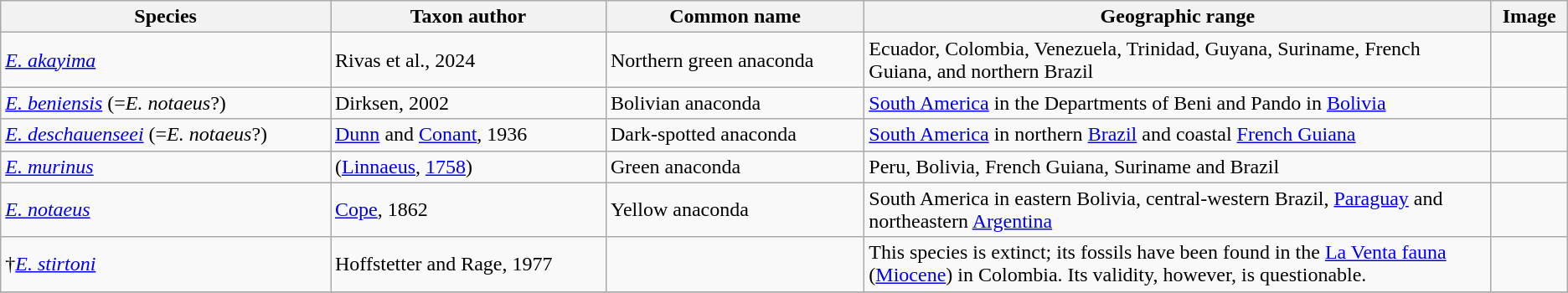<table cellspacing=0 cellpadding=2 class="wikitable">
<tr>
<th>Species</th>
<th>Taxon author</th>
<th>Common name</th>
<th>Geographic range</th>
<th>Image</th>
</tr>
<tr>
<td><em><a href='#'>E. akayima</a></em></td>
<td>Rivas et al., 2024</td>
<td>Northern green anaconda</td>
<td>Ecuador, Colombia, Venezuela, Trinidad, Guyana, Suriname, French Guiana, and northern Brazil</td>
<td></td>
</tr>
<tr>
<td><em><a href='#'>E. beniensis</a></em> (=<em>E. notaeus</em>?)</td>
<td>Dirksen, 2002</td>
<td>Bolivian anaconda</td>
<td style="width:40%"><a href='#'>South America</a> in the Departments of Beni and Pando in <a href='#'>Bolivia</a></td>
<td></td>
</tr>
<tr>
<td><em><a href='#'>E. deschauenseei</a></em> (=<em>E. notaeus</em>?)</td>
<td><a href='#'>Dunn</a> and <a href='#'>Conant</a>, 1936</td>
<td>Dark-spotted anaconda</td>
<td style="width:40%"><a href='#'>South America</a> in northern <a href='#'>Brazil</a> and coastal <a href='#'>French Guiana</a></td>
<td></td>
</tr>
<tr>
<td><em><a href='#'>E. murinus</a></em></td>
<td>(<a href='#'>Linnaeus</a>, <a href='#'>1758</a>)</td>
<td>Green anaconda</td>
<td>Peru, Bolivia, French Guiana, Suriname and Brazil</td>
<td></td>
</tr>
<tr>
<td><em><a href='#'>E. notaeus</a></em></td>
<td><a href='#'>Cope</a>, 1862</td>
<td>Yellow anaconda</td>
<td>South America in eastern Bolivia, central-western Brazil, <a href='#'>Paraguay</a> and northeastern <a href='#'>Argentina</a></td>
<td></td>
</tr>
<tr>
<td>†<em><a href='#'>E. stirtoni</a></em></td>
<td>Hoffstetter and Rage, 1977</td>
<td></td>
<td>This species is extinct; its fossils have been found in the <a href='#'>La Venta fauna</a> (<a href='#'>Miocene</a>) in Colombia. Its validity, however, is questionable.</td>
<td></td>
</tr>
<tr>
</tr>
</table>
